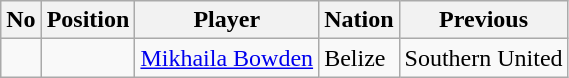<table class="wikitable">
<tr>
<th>No</th>
<th>Position</th>
<th>Player</th>
<th>Nation</th>
<th>Previous</th>
</tr>
<tr>
<td></td>
<td></td>
<td><a href='#'>Mikhaila Bowden</a></td>
<td> Belize</td>
<td> Southern United</td>
</tr>
</table>
